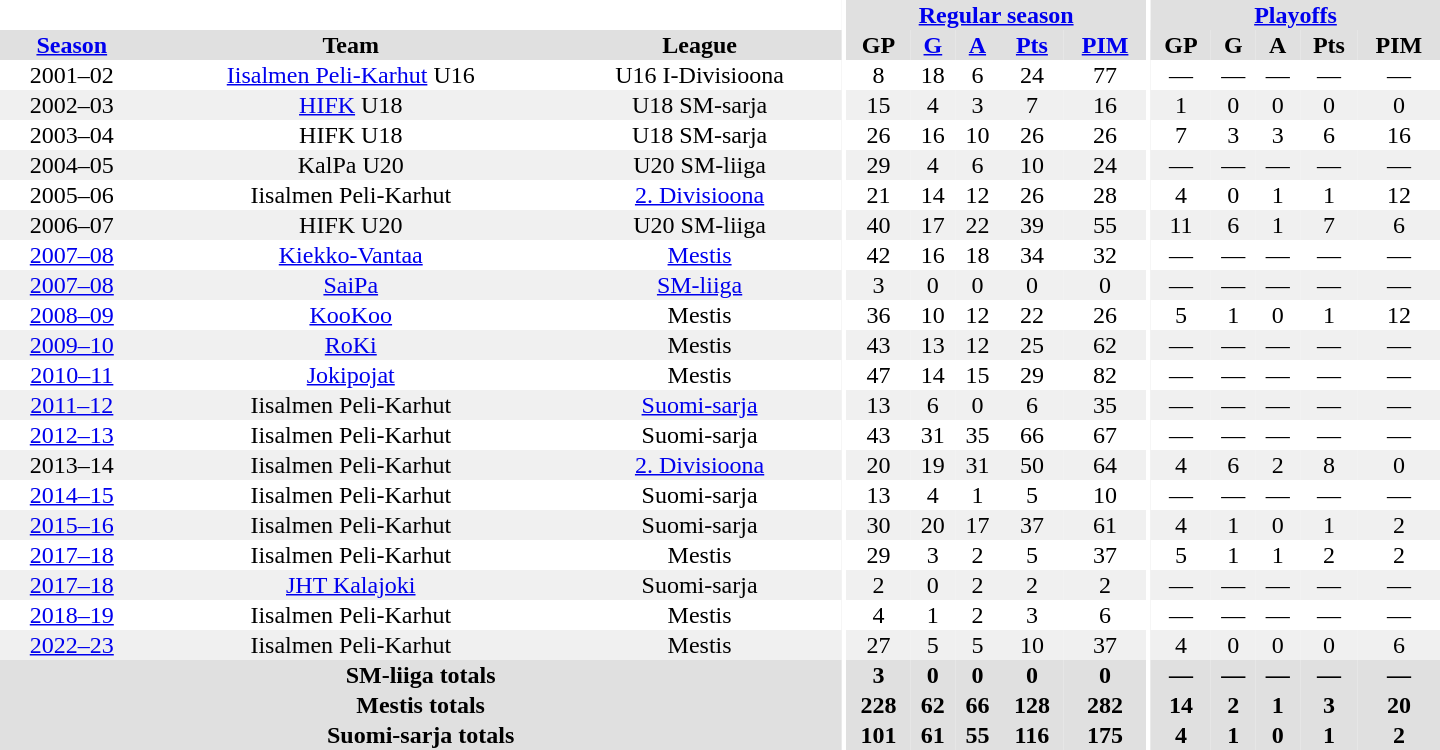<table border="0" cellpadding="1" cellspacing="0" style="text-align:center; width:60em">
<tr bgcolor="#e0e0e0">
<th colspan="3" bgcolor="#ffffff"></th>
<th rowspan="99" bgcolor="#ffffff"></th>
<th colspan="5"><a href='#'>Regular season</a></th>
<th rowspan="99" bgcolor="#ffffff"></th>
<th colspan="5"><a href='#'>Playoffs</a></th>
</tr>
<tr bgcolor="#e0e0e0">
<th><a href='#'>Season</a></th>
<th>Team</th>
<th>League</th>
<th>GP</th>
<th><a href='#'>G</a></th>
<th><a href='#'>A</a></th>
<th><a href='#'>Pts</a></th>
<th><a href='#'>PIM</a></th>
<th>GP</th>
<th>G</th>
<th>A</th>
<th>Pts</th>
<th>PIM</th>
</tr>
<tr>
<td>2001–02</td>
<td><a href='#'>Iisalmen Peli-Karhut</a> U16</td>
<td>U16 I-Divisioona</td>
<td>8</td>
<td>18</td>
<td>6</td>
<td>24</td>
<td>77</td>
<td>—</td>
<td>—</td>
<td>—</td>
<td>—</td>
<td>—</td>
</tr>
<tr bgcolor="#f0f0f0">
<td>2002–03</td>
<td><a href='#'>HIFK</a> U18</td>
<td>U18 SM-sarja</td>
<td>15</td>
<td>4</td>
<td>3</td>
<td>7</td>
<td>16</td>
<td>1</td>
<td>0</td>
<td>0</td>
<td>0</td>
<td>0</td>
</tr>
<tr>
<td>2003–04</td>
<td>HIFK U18</td>
<td>U18 SM-sarja</td>
<td>26</td>
<td>16</td>
<td>10</td>
<td>26</td>
<td>26</td>
<td>7</td>
<td>3</td>
<td>3</td>
<td>6</td>
<td>16</td>
</tr>
<tr bgcolor="#f0f0f0">
<td>2004–05</td>
<td>KalPa U20</td>
<td>U20 SM-liiga</td>
<td>29</td>
<td>4</td>
<td>6</td>
<td>10</td>
<td>24</td>
<td>—</td>
<td>—</td>
<td>—</td>
<td>—</td>
<td>—</td>
</tr>
<tr>
<td>2005–06</td>
<td>Iisalmen Peli-Karhut</td>
<td><a href='#'>2. Divisioona</a></td>
<td>21</td>
<td>14</td>
<td>12</td>
<td>26</td>
<td>28</td>
<td>4</td>
<td>0</td>
<td>1</td>
<td>1</td>
<td>12</td>
</tr>
<tr bgcolor="#f0f0f0">
<td>2006–07</td>
<td>HIFK U20</td>
<td>U20 SM-liiga</td>
<td>40</td>
<td>17</td>
<td>22</td>
<td>39</td>
<td>55</td>
<td>11</td>
<td>6</td>
<td>1</td>
<td>7</td>
<td>6</td>
</tr>
<tr>
<td><a href='#'>2007–08</a></td>
<td><a href='#'>Kiekko-Vantaa</a></td>
<td><a href='#'>Mestis</a></td>
<td>42</td>
<td>16</td>
<td>18</td>
<td>34</td>
<td>32</td>
<td>—</td>
<td>—</td>
<td>—</td>
<td>—</td>
<td>—</td>
</tr>
<tr bgcolor="#f0f0f0">
<td><a href='#'>2007–08</a></td>
<td><a href='#'>SaiPa</a></td>
<td><a href='#'>SM-liiga</a></td>
<td>3</td>
<td>0</td>
<td>0</td>
<td>0</td>
<td>0</td>
<td>—</td>
<td>—</td>
<td>—</td>
<td>—</td>
<td>—</td>
</tr>
<tr>
<td><a href='#'>2008–09</a></td>
<td><a href='#'>KooKoo</a></td>
<td>Mestis</td>
<td>36</td>
<td>10</td>
<td>12</td>
<td>22</td>
<td>26</td>
<td>5</td>
<td>1</td>
<td>0</td>
<td>1</td>
<td>12</td>
</tr>
<tr bgcolor="#f0f0f0">
<td><a href='#'>2009–10</a></td>
<td><a href='#'>RoKi</a></td>
<td>Mestis</td>
<td>43</td>
<td>13</td>
<td>12</td>
<td>25</td>
<td>62</td>
<td>—</td>
<td>—</td>
<td>—</td>
<td>—</td>
<td>—</td>
</tr>
<tr>
<td><a href='#'>2010–11</a></td>
<td><a href='#'>Jokipojat</a></td>
<td>Mestis</td>
<td>47</td>
<td>14</td>
<td>15</td>
<td>29</td>
<td>82</td>
<td>—</td>
<td>—</td>
<td>—</td>
<td>—</td>
<td>—</td>
</tr>
<tr bgcolor="#f0f0f0">
<td><a href='#'>2011–12</a></td>
<td>Iisalmen Peli-Karhut</td>
<td><a href='#'>Suomi-sarja</a></td>
<td>13</td>
<td>6</td>
<td>0</td>
<td>6</td>
<td>35</td>
<td>—</td>
<td>—</td>
<td>—</td>
<td>—</td>
<td>—</td>
</tr>
<tr>
<td><a href='#'>2012–13</a></td>
<td>Iisalmen Peli-Karhut</td>
<td>Suomi-sarja</td>
<td>43</td>
<td>31</td>
<td>35</td>
<td>66</td>
<td>67</td>
<td>—</td>
<td>—</td>
<td>—</td>
<td>—</td>
<td>—</td>
</tr>
<tr bgcolor="#f0f0f0">
<td>2013–14</td>
<td>Iisalmen Peli-Karhut</td>
<td><a href='#'>2. Divisioona</a></td>
<td>20</td>
<td>19</td>
<td>31</td>
<td>50</td>
<td>64</td>
<td>4</td>
<td>6</td>
<td>2</td>
<td>8</td>
<td>0</td>
</tr>
<tr>
<td><a href='#'>2014–15</a></td>
<td>Iisalmen Peli-Karhut</td>
<td>Suomi-sarja</td>
<td>13</td>
<td>4</td>
<td>1</td>
<td>5</td>
<td>10</td>
<td>—</td>
<td>—</td>
<td>—</td>
<td>—</td>
<td>—</td>
</tr>
<tr bgcolor="#f0f0f0">
<td><a href='#'>2015–16</a></td>
<td>Iisalmen Peli-Karhut</td>
<td>Suomi-sarja</td>
<td>30</td>
<td>20</td>
<td>17</td>
<td>37</td>
<td>61</td>
<td>4</td>
<td>1</td>
<td>0</td>
<td>1</td>
<td>2</td>
</tr>
<tr>
<td><a href='#'>2017–18</a></td>
<td>Iisalmen Peli-Karhut</td>
<td>Mestis</td>
<td>29</td>
<td>3</td>
<td>2</td>
<td>5</td>
<td>37</td>
<td>5</td>
<td>1</td>
<td>1</td>
<td>2</td>
<td>2</td>
</tr>
<tr bgcolor="#f0f0f0">
<td><a href='#'>2017–18</a></td>
<td><a href='#'>JHT Kalajoki</a></td>
<td>Suomi-sarja</td>
<td>2</td>
<td>0</td>
<td>2</td>
<td>2</td>
<td>2</td>
<td>—</td>
<td>—</td>
<td>—</td>
<td>—</td>
<td>—</td>
</tr>
<tr>
<td><a href='#'>2018–19</a></td>
<td>Iisalmen Peli-Karhut</td>
<td>Mestis</td>
<td>4</td>
<td>1</td>
<td>2</td>
<td>3</td>
<td>6</td>
<td>—</td>
<td>—</td>
<td>—</td>
<td>—</td>
<td>—</td>
</tr>
<tr bgcolor="#f0f0f0">
<td><a href='#'>2022–23</a></td>
<td>Iisalmen Peli-Karhut</td>
<td>Mestis</td>
<td>27</td>
<td>5</td>
<td>5</td>
<td>10</td>
<td>37</td>
<td>4</td>
<td>0</td>
<td>0</td>
<td>0</td>
<td>6</td>
</tr>
<tr>
</tr>
<tr ALIGN="center" bgcolor="#e0e0e0">
<th colspan="3">SM-liiga totals</th>
<th ALIGN="center">3</th>
<th ALIGN="center">0</th>
<th ALIGN="center">0</th>
<th ALIGN="center">0</th>
<th ALIGN="center">0</th>
<th ALIGN="center">—</th>
<th ALIGN="center">—</th>
<th ALIGN="center">—</th>
<th ALIGN="center">—</th>
<th ALIGN="center">—</th>
</tr>
<tr>
</tr>
<tr ALIGN="center" bgcolor="#e0e0e0">
<th colspan="3">Mestis totals</th>
<th ALIGN="center">228</th>
<th ALIGN="center">62</th>
<th ALIGN="center">66</th>
<th ALIGN="center">128</th>
<th ALIGN="center">282</th>
<th ALIGN="center">14</th>
<th ALIGN="center">2</th>
<th ALIGN="center">1</th>
<th ALIGN="center">3</th>
<th ALIGN="center">20</th>
</tr>
<tr>
</tr>
<tr ALIGN="center" bgcolor="#e0e0e0">
<th colspan="3">Suomi-sarja totals</th>
<th ALIGN="center">101</th>
<th ALIGN="center">61</th>
<th ALIGN="center">55</th>
<th ALIGN="center">116</th>
<th ALIGN="center">175</th>
<th ALIGN="center">4</th>
<th ALIGN="center">1</th>
<th ALIGN="center">0</th>
<th ALIGN="center">1</th>
<th ALIGN="center">2</th>
</tr>
</table>
